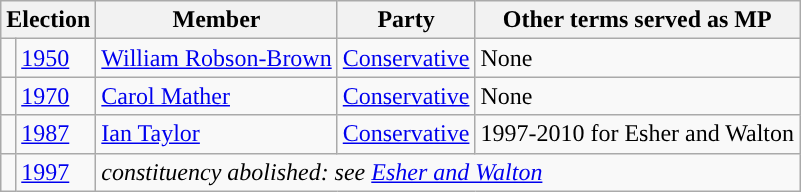<table class="wikitable">
<tr>
<th colspan="2">Election</th>
<th>Member </th>
<th>Party</th>
<th>Other terms served as MP</th>
</tr>
<tr>
<td style="color:inherit;background-color: "></td>
<td><a href='#'>1950</a></td>
<td><a href='#'>William Robson-Brown</a></td>
<td><a href='#'>Conservative</a></td>
<td>None</td>
</tr>
<tr>
<td style="color:inherit;background-color: "></td>
<td><a href='#'>1970</a></td>
<td><a href='#'>Carol Mather</a></td>
<td><a href='#'>Conservative</a></td>
<td>None</td>
</tr>
<tr>
<td style="color:inherit;background-color: "></td>
<td><a href='#'>1987</a></td>
<td><a href='#'>Ian Taylor</a></td>
<td><a href='#'>Conservative</a></td>
<td>1997-2010 for Esher and Walton</td>
</tr>
<tr>
<td></td>
<td><a href='#'>1997</a></td>
<td colspan=3><em>constituency abolished: see <a href='#'>Esher and Walton</a></em></td>
</tr>
</table>
